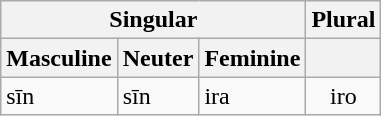<table class="wikitable">
<tr>
<th colspan="3"><strong>Singular</strong></th>
<th><strong>Plural</strong></th>
</tr>
<tr>
<th><strong>Masculine</strong></th>
<th><strong>Neuter</strong></th>
<th><strong>Feminine</strong></th>
<th></th>
</tr>
<tr>
<td>sīn</td>
<td>sīn</td>
<td>ira</td>
<td align="center">iro</td>
</tr>
</table>
